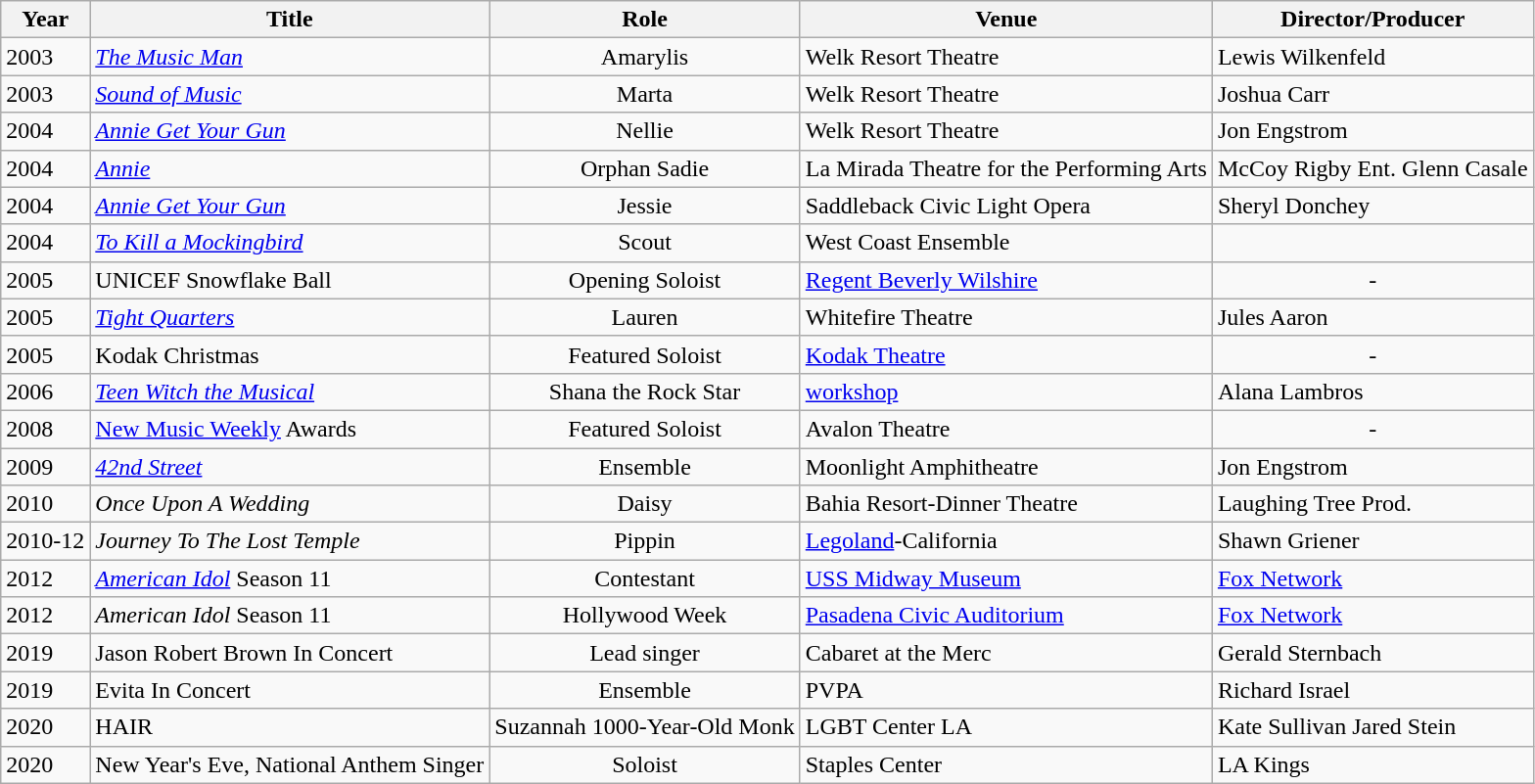<table class="wikitable sortable" border="1">
<tr>
<th>Year</th>
<th>Title</th>
<th>Role</th>
<th>Venue</th>
<th>Director/Producer</th>
</tr>
<tr>
<td>2003</td>
<td><em><a href='#'>The Music Man</a></em></td>
<td align="center">Amarylis</td>
<td>Welk Resort Theatre</td>
<td>Lewis Wilkenfeld</td>
</tr>
<tr>
<td>2003</td>
<td><em><a href='#'>Sound of Music</a></em></td>
<td align="center">Marta</td>
<td>Welk Resort Theatre</td>
<td>Joshua Carr</td>
</tr>
<tr>
<td>2004</td>
<td><em><a href='#'>Annie Get Your Gun</a></em></td>
<td align="center">Nellie</td>
<td>Welk Resort Theatre</td>
<td>Jon Engstrom</td>
</tr>
<tr>
<td>2004</td>
<td><em><a href='#'>Annie</a></em></td>
<td align="center">Orphan Sadie</td>
<td>La Mirada Theatre for the Performing Arts</td>
<td>McCoy Rigby Ent. Glenn Casale</td>
</tr>
<tr>
<td>2004</td>
<td><em><a href='#'>Annie Get Your Gun</a></em></td>
<td align="center">Jessie</td>
<td>Saddleback Civic Light Opera</td>
<td>Sheryl Donchey</td>
</tr>
<tr>
<td>2004</td>
<td><em><a href='#'>To Kill a Mockingbird</a></em></td>
<td align="center">Scout</td>
<td>West Coast Ensemble</td>
<td></td>
</tr>
<tr>
<td>2005</td>
<td>UNICEF Snowflake Ball</td>
<td align="center">Opening Soloist</td>
<td><a href='#'>Regent Beverly Wilshire</a></td>
<td align="center">-</td>
</tr>
<tr>
<td>2005</td>
<td><em><a href='#'>Tight Quarters</a></em></td>
<td align="center">Lauren</td>
<td>Whitefire Theatre</td>
<td>Jules Aaron</td>
</tr>
<tr>
<td>2005</td>
<td>Kodak Christmas</td>
<td align="center">Featured Soloist</td>
<td><a href='#'>Kodak Theatre</a></td>
<td align="center">-</td>
</tr>
<tr>
<td>2006</td>
<td><em><a href='#'>Teen Witch the Musical</a></em></td>
<td align="center">Shana the Rock Star</td>
<td><a href='#'>workshop</a></td>
<td>Alana Lambros</td>
</tr>
<tr>
<td>2008</td>
<td><a href='#'>New Music Weekly</a> Awards</td>
<td align="center">Featured Soloist</td>
<td>Avalon Theatre</td>
<td align="center">-</td>
</tr>
<tr>
<td>2009</td>
<td><em><a href='#'>42nd Street</a></em></td>
<td align="center">Ensemble</td>
<td>Moonlight Amphitheatre</td>
<td>Jon Engstrom</td>
</tr>
<tr>
<td>2010</td>
<td><em>Once Upon A Wedding</em></td>
<td align="center">Daisy</td>
<td>Bahia Resort-Dinner Theatre</td>
<td>Laughing Tree Prod.</td>
</tr>
<tr>
<td>2010-12</td>
<td><em>Journey To The Lost Temple</em></td>
<td align="center">Pippin</td>
<td><a href='#'>Legoland</a>-California</td>
<td>Shawn Griener</td>
</tr>
<tr>
<td>2012</td>
<td><em><a href='#'>American Idol</a></em> Season 11</td>
<td align="center">Contestant</td>
<td><a href='#'>USS Midway Museum</a></td>
<td><a href='#'>Fox Network</a></td>
</tr>
<tr>
<td>2012</td>
<td><em>American Idol</em> Season 11</td>
<td align="center">Hollywood Week</td>
<td><a href='#'>Pasadena Civic Auditorium</a></td>
<td><a href='#'>Fox Network</a></td>
</tr>
<tr>
<td>2019</td>
<td>Jason Robert Brown In Concert</td>
<td align="center">Lead singer</td>
<td>Cabaret at the Merc</td>
<td>Gerald Sternbach</td>
</tr>
<tr>
<td>2019</td>
<td>Evita In Concert</td>
<td align="center">Ensemble</td>
<td>PVPA</td>
<td>Richard Israel</td>
</tr>
<tr>
<td>2020</td>
<td>HAIR</td>
<td align="center">Suzannah 1000-Year-Old Monk</td>
<td>LGBT Center LA</td>
<td>Kate Sullivan Jared Stein</td>
</tr>
<tr>
<td>2020</td>
<td>New Year's Eve, National Anthem Singer</td>
<td align="center">Soloist</td>
<td>Staples Center</td>
<td>LA Kings </td>
</tr>
</table>
